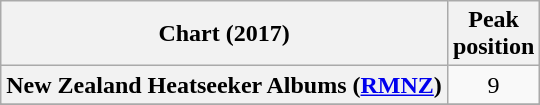<table class="wikitable sortable plainrowheaders" style="text-align:center">
<tr>
<th scope="col">Chart (2017)</th>
<th scope="col">Peak<br> position</th>
</tr>
<tr>
<th scope="row">New Zealand Heatseeker Albums (<a href='#'>RMNZ</a>)</th>
<td>9</td>
</tr>
<tr>
</tr>
<tr>
</tr>
</table>
